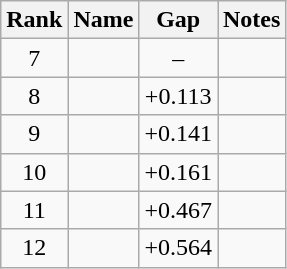<table class="wikitable" style="text-align:center">
<tr>
<th>Rank</th>
<th>Name</th>
<th>Gap</th>
<th>Notes</th>
</tr>
<tr>
<td>7</td>
<td align=left></td>
<td>–</td>
<td></td>
</tr>
<tr>
<td>8</td>
<td align=left></td>
<td>+0.113</td>
<td></td>
</tr>
<tr>
<td>9</td>
<td align=left></td>
<td>+0.141</td>
<td></td>
</tr>
<tr>
<td>10</td>
<td align=left></td>
<td>+0.161</td>
<td></td>
</tr>
<tr>
<td>11</td>
<td align=left></td>
<td>+0.467</td>
<td></td>
</tr>
<tr>
<td>12</td>
<td align=left></td>
<td>+0.564</td>
<td></td>
</tr>
</table>
